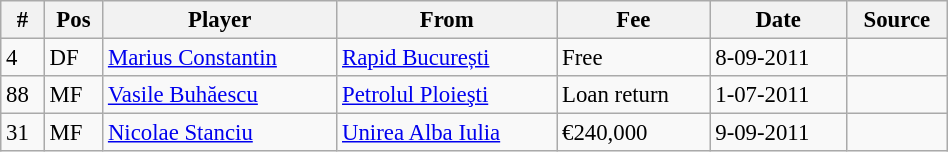<table width=50% class="wikitable" style="text-align:center; font-size:95%; text-align:left">
<tr>
<th>#</th>
<th>Pos</th>
<th>Player</th>
<th>From</th>
<th>Fee</th>
<th>Date</th>
<th>Source</th>
</tr>
<tr --->
<td>4</td>
<td>DF</td>
<td> <a href='#'>Marius Constantin</a></td>
<td><a href='#'>Rapid București</a></td>
<td>Free</td>
<td>8-09-2011</td>
<td></td>
</tr>
<tr --->
<td>88</td>
<td>MF</td>
<td> <a href='#'>Vasile Buhăescu</a></td>
<td><a href='#'>Petrolul Ploieşti</a></td>
<td>Loan return</td>
<td>1-07-2011</td>
<td></td>
</tr>
<tr --->
<td>31</td>
<td>MF</td>
<td> <a href='#'>Nicolae Stanciu</a></td>
<td><a href='#'>Unirea Alba Iulia</a></td>
<td>€240,000</td>
<td>9-09-2011</td>
<td></td>
</tr>
</table>
